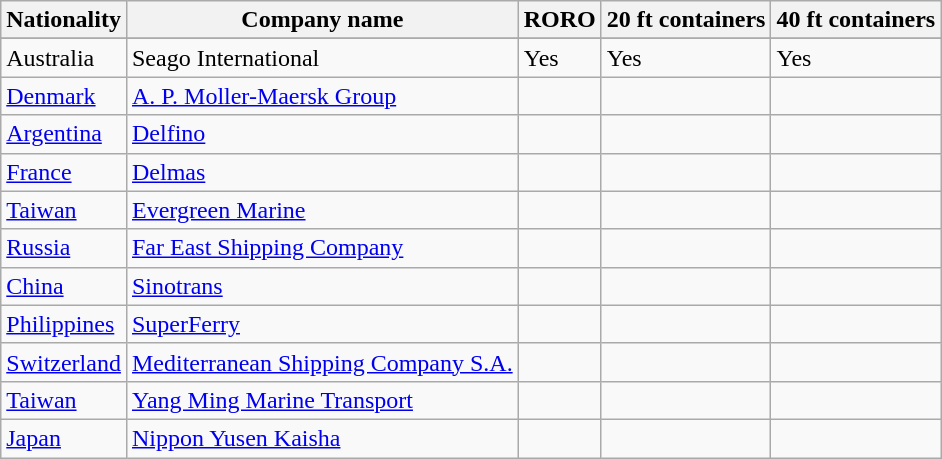<table class="wikitable sortable">
<tr>
<th>Nationality</th>
<th>Company name</th>
<th>RORO</th>
<th>20 ft containers</th>
<th>40 ft containers</th>
</tr>
<tr>
</tr>
<tr | >
<td>Australia</td>
<td>Seago International</td>
<td>Yes</td>
<td>Yes</td>
<td>Yes</td>
</tr>
<tr>
<td><a href='#'>Denmark</a></td>
<td><a href='#'>A. P. Moller-Maersk Group</a></td>
<td></td>
<td></td>
<td></td>
</tr>
<tr>
<td><a href='#'>Argentina</a></td>
<td><a href='#'>Delfino</a></td>
<td></td>
<td></td>
<td></td>
</tr>
<tr>
<td><a href='#'>France</a></td>
<td><a href='#'>Delmas</a></td>
<td></td>
<td></td>
<td></td>
</tr>
<tr>
<td><a href='#'>Taiwan</a></td>
<td><a href='#'>Evergreen Marine</a></td>
<td></td>
<td></td>
<td></td>
</tr>
<tr>
<td><a href='#'>Russia</a></td>
<td><a href='#'>Far East Shipping Company</a></td>
<td></td>
<td></td>
<td></td>
</tr>
<tr>
<td><a href='#'>China</a></td>
<td><a href='#'>Sinotrans</a></td>
<td></td>
<td></td>
<td></td>
</tr>
<tr>
<td><a href='#'>Philippines</a></td>
<td><a href='#'>SuperFerry</a></td>
<td></td>
<td></td>
<td></td>
</tr>
<tr>
<td><a href='#'>Switzerland</a></td>
<td><a href='#'>Mediterranean Shipping Company S.A.</a></td>
<td></td>
<td></td>
<td></td>
</tr>
<tr>
<td><a href='#'>Taiwan</a></td>
<td><a href='#'>Yang Ming Marine Transport</a></td>
<td></td>
<td></td>
<td></td>
</tr>
<tr>
<td><a href='#'>Japan</a></td>
<td><a href='#'>Nippon Yusen Kaisha</a></td>
<td></td>
<td></td>
<td></td>
</tr>
</table>
